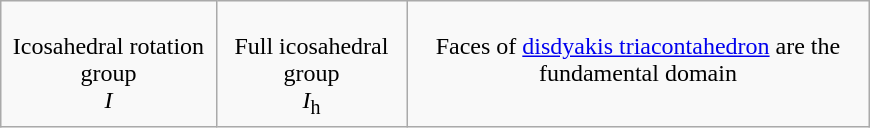<table class=wikitable width=580>
<tr align=center valign=top>
<td><br>Icosahedral rotation group<br><em>I</em></td>
<td><br>Full icosahedral group<br><em>I</em><sub>h</sub></td>
<td><br>Faces of <a href='#'>disdyakis triacontahedron</a> are the fundamental domain</td>
</tr>
</table>
